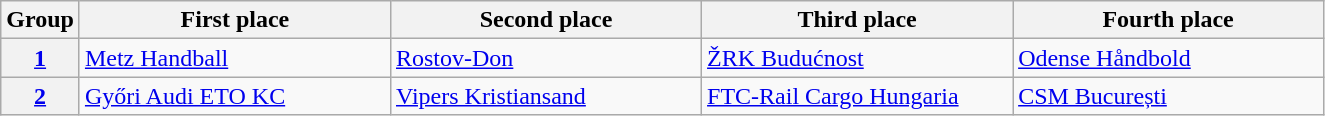<table class=wikitable>
<tr>
<th>Group</th>
<th width=200>First place</th>
<th width=200>Second place</th>
<th width=200>Third place</th>
<th width=200>Fourth place</th>
</tr>
<tr>
<th><a href='#'>1</a></th>
<td> <a href='#'>Metz Handball</a></td>
<td> <a href='#'>Rostov-Don</a></td>
<td> <a href='#'>ŽRK Budućnost</a></td>
<td> <a href='#'>Odense Håndbold</a></td>
</tr>
<tr>
<th><a href='#'>2</a></th>
<td> <a href='#'>Győri Audi ETO KC</a></td>
<td> <a href='#'>Vipers Kristiansand</a></td>
<td> <a href='#'>FTC-Rail Cargo Hungaria</a></td>
<td> <a href='#'>CSM București</a></td>
</tr>
</table>
